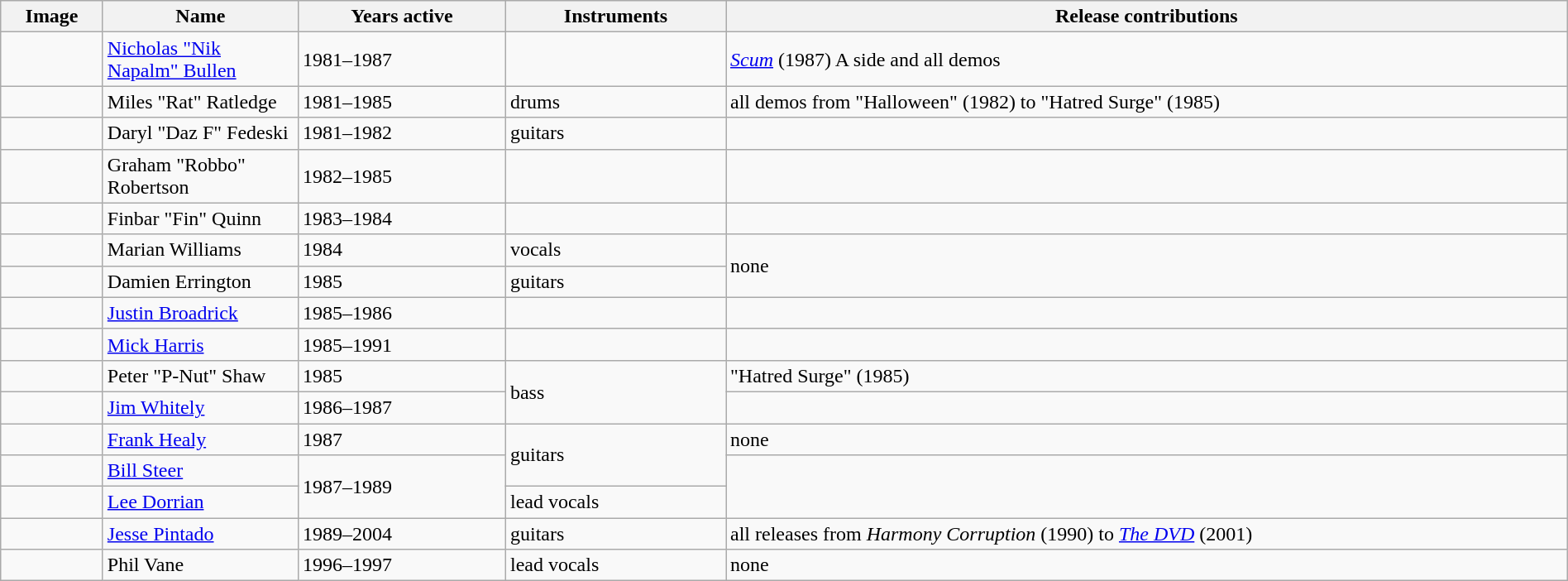<table class="wikitable" border="1" width="100%">
<tr>
<th width="75">Image</th>
<th width="150">Name</th>
<th width="160">Years active</th>
<th width="170">Instruments</th>
<th>Release contributions</th>
</tr>
<tr>
<td></td>
<td><a href='#'>Nicholas "Nik Napalm" Bullen</a></td>
<td>1981–1987</td>
<td></td>
<td><em><a href='#'>Scum</a></em> (1987) A side and all demos</td>
</tr>
<tr>
<td></td>
<td>Miles "Rat" Ratledge</td>
<td>1981–1985</td>
<td>drums</td>
<td>all demos from "Halloween" (1982) to "Hatred Surge" (1985)</td>
</tr>
<tr>
<td></td>
<td>Daryl "Daz F" Fedeski</td>
<td>1981–1982</td>
<td>guitars</td>
<td></td>
</tr>
<tr>
<td></td>
<td>Graham "Robbo" Robertson</td>
<td>1982–1985</td>
<td></td>
<td></td>
</tr>
<tr>
<td></td>
<td>Finbar "Fin" Quinn</td>
<td>1983–1984</td>
<td></td>
<td></td>
</tr>
<tr>
<td></td>
<td>Marian Williams</td>
<td>1984</td>
<td>vocals</td>
<td rowspan="2">none</td>
</tr>
<tr>
<td></td>
<td>Damien Errington</td>
<td>1985</td>
<td>guitars</td>
</tr>
<tr>
<td></td>
<td><a href='#'>Justin Broadrick</a></td>
<td>1985–1986</td>
<td></td>
<td></td>
</tr>
<tr>
<td></td>
<td><a href='#'>Mick Harris</a></td>
<td>1985–1991</td>
<td></td>
<td></td>
</tr>
<tr>
<td></td>
<td>Peter "P-Nut" Shaw</td>
<td>1985</td>
<td rowspan="2">bass</td>
<td>"Hatred Surge" (1985)</td>
</tr>
<tr>
<td></td>
<td><a href='#'>Jim Whitely</a></td>
<td>1986–1987 </td>
<td></td>
</tr>
<tr>
<td></td>
<td><a href='#'>Frank Healy</a></td>
<td>1987</td>
<td rowspan="2">guitars</td>
<td>none</td>
</tr>
<tr>
<td></td>
<td><a href='#'>Bill Steer</a></td>
<td rowspan="2">1987–1989</td>
<td rowspan="2"></td>
</tr>
<tr>
<td></td>
<td><a href='#'>Lee Dorrian</a></td>
<td>lead vocals</td>
</tr>
<tr>
<td></td>
<td><a href='#'>Jesse Pintado</a></td>
<td>1989–2004 </td>
<td>guitars</td>
<td>all releases from <em>Harmony Corruption</em> (1990) to <em><a href='#'>The DVD</a></em> (2001)</td>
</tr>
<tr>
<td></td>
<td>Phil Vane</td>
<td>1996–1997 </td>
<td>lead vocals</td>
<td>none</td>
</tr>
</table>
